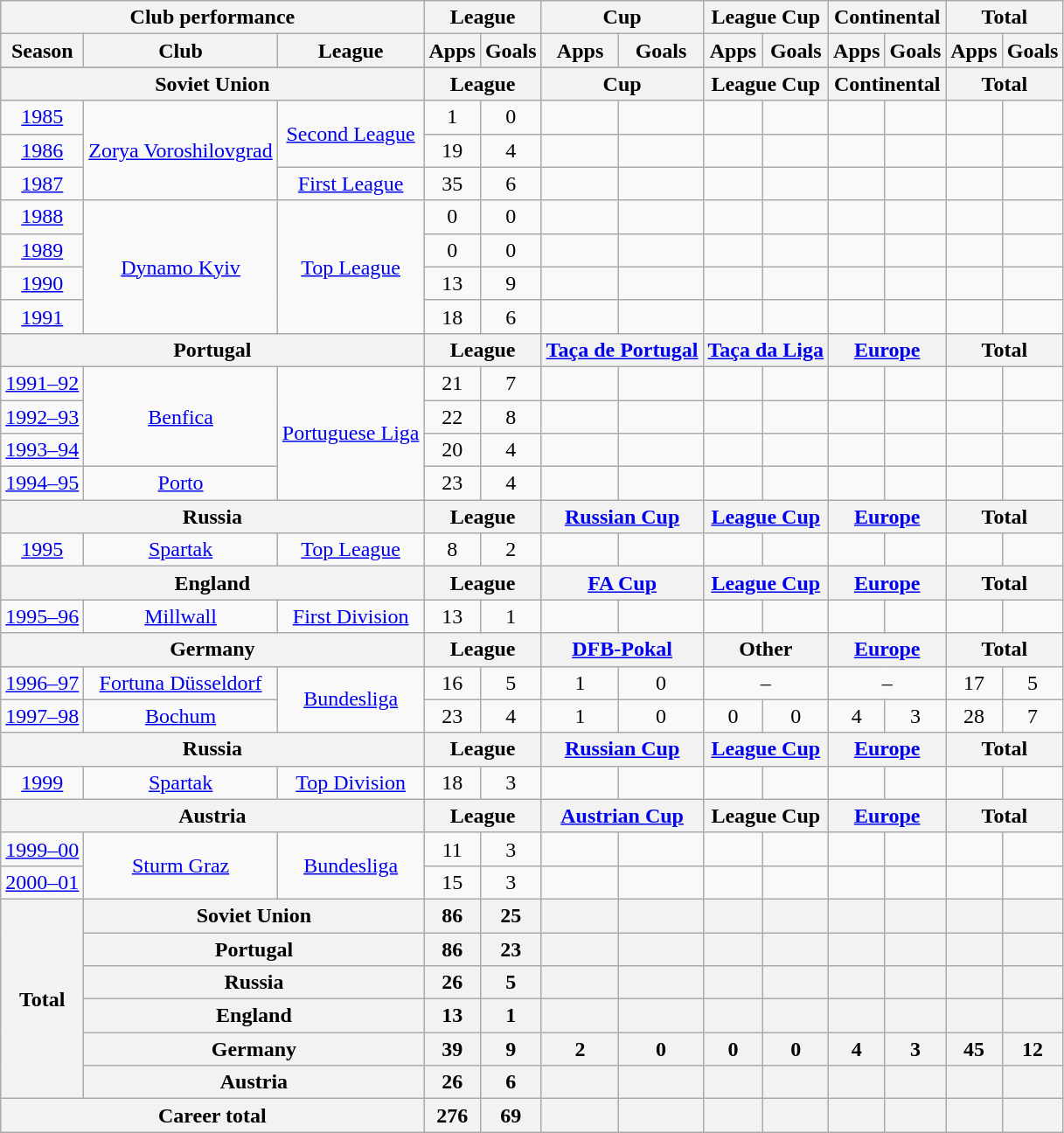<table class="wikitable" style="text-align:center">
<tr>
<th colspan=3>Club performance</th>
<th colspan=2>League</th>
<th colspan=2>Cup</th>
<th colspan=2>League Cup</th>
<th colspan=2>Continental</th>
<th colspan=2>Total</th>
</tr>
<tr>
<th>Season</th>
<th>Club</th>
<th>League</th>
<th>Apps</th>
<th>Goals</th>
<th>Apps</th>
<th>Goals</th>
<th>Apps</th>
<th>Goals</th>
<th>Apps</th>
<th>Goals</th>
<th>Apps</th>
<th>Goals</th>
</tr>
<tr>
</tr>
<tr>
<th colspan=3>Soviet Union</th>
<th colspan=2>League</th>
<th colspan=2>Cup</th>
<th colspan=2>League Cup</th>
<th colspan=2>Continental</th>
<th colspan=2>Total</th>
</tr>
<tr>
<td><a href='#'>1985</a></td>
<td rowspan="3"><a href='#'>Zorya Voroshilovgrad</a></td>
<td rowspan="2"><a href='#'>Second League</a></td>
<td>1</td>
<td>0</td>
<td></td>
<td></td>
<td></td>
<td></td>
<td></td>
<td></td>
<td></td>
<td></td>
</tr>
<tr>
<td><a href='#'>1986</a></td>
<td>19</td>
<td>4</td>
<td></td>
<td></td>
<td></td>
<td></td>
<td></td>
<td></td>
<td></td>
<td></td>
</tr>
<tr>
<td><a href='#'>1987</a></td>
<td><a href='#'>First League</a></td>
<td>35</td>
<td>6</td>
<td></td>
<td></td>
<td></td>
<td></td>
<td></td>
<td></td>
<td></td>
<td></td>
</tr>
<tr>
<td><a href='#'>1988</a></td>
<td rowspan="4"><a href='#'>Dynamo Kyiv</a></td>
<td rowspan="4"><a href='#'>Top League</a></td>
<td>0</td>
<td>0</td>
<td></td>
<td></td>
<td></td>
<td></td>
<td></td>
<td></td>
<td></td>
<td></td>
</tr>
<tr>
<td><a href='#'>1989</a></td>
<td>0</td>
<td>0</td>
<td></td>
<td></td>
<td></td>
<td></td>
<td></td>
<td></td>
<td></td>
<td></td>
</tr>
<tr>
<td><a href='#'>1990</a></td>
<td>13</td>
<td>9</td>
<td></td>
<td></td>
<td></td>
<td></td>
<td></td>
<td></td>
<td></td>
<td></td>
</tr>
<tr>
<td><a href='#'>1991</a></td>
<td>18</td>
<td>6</td>
<td></td>
<td></td>
<td></td>
<td></td>
<td></td>
<td></td>
<td></td>
<td></td>
</tr>
<tr>
<th colspan=3>Portugal</th>
<th colspan=2>League</th>
<th colspan=2><a href='#'>Taça de Portugal</a></th>
<th colspan=2><a href='#'>Taça da Liga</a></th>
<th colspan=2><a href='#'>Europe</a></th>
<th colspan=2>Total</th>
</tr>
<tr>
<td><a href='#'>1991–92</a></td>
<td rowspan="3"><a href='#'>Benfica</a></td>
<td rowspan="4"><a href='#'>Portuguese Liga</a></td>
<td>21</td>
<td>7</td>
<td></td>
<td></td>
<td></td>
<td></td>
<td></td>
<td></td>
<td></td>
<td></td>
</tr>
<tr>
<td><a href='#'>1992–93</a></td>
<td>22</td>
<td>8</td>
<td></td>
<td></td>
<td></td>
<td></td>
<td></td>
<td></td>
<td></td>
<td></td>
</tr>
<tr>
<td><a href='#'>1993–94</a></td>
<td>20</td>
<td>4</td>
<td></td>
<td></td>
<td></td>
<td></td>
<td></td>
<td></td>
<td></td>
<td></td>
</tr>
<tr>
<td><a href='#'>1994–95</a></td>
<td><a href='#'>Porto</a></td>
<td>23</td>
<td>4</td>
<td></td>
<td></td>
<td></td>
<td></td>
<td></td>
<td></td>
<td></td>
<td></td>
</tr>
<tr>
<th colspan=3>Russia</th>
<th colspan=2>League</th>
<th colspan=2><a href='#'>Russian Cup</a></th>
<th colspan=2><a href='#'>League Cup</a></th>
<th colspan=2><a href='#'>Europe</a></th>
<th colspan=2>Total</th>
</tr>
<tr>
<td><a href='#'>1995</a></td>
<td><a href='#'>Spartak</a></td>
<td><a href='#'>Top League</a></td>
<td>8</td>
<td>2</td>
<td></td>
<td></td>
<td></td>
<td></td>
<td></td>
<td></td>
<td></td>
<td></td>
</tr>
<tr>
<th colspan=3>England</th>
<th colspan=2>League</th>
<th colspan=2><a href='#'>FA Cup</a></th>
<th colspan=2><a href='#'>League Cup</a></th>
<th colspan=2><a href='#'>Europe</a></th>
<th colspan=2>Total</th>
</tr>
<tr>
<td><a href='#'>1995–96</a></td>
<td><a href='#'>Millwall</a></td>
<td><a href='#'>First Division</a></td>
<td>13</td>
<td>1</td>
<td></td>
<td></td>
<td></td>
<td></td>
<td></td>
<td></td>
<td></td>
<td></td>
</tr>
<tr>
<th colspan=3>Germany</th>
<th colspan=2>League</th>
<th colspan=2><a href='#'>DFB-Pokal</a></th>
<th colspan=2>Other</th>
<th colspan=2><a href='#'>Europe</a></th>
<th colspan=2>Total</th>
</tr>
<tr>
<td><a href='#'>1996–97</a></td>
<td><a href='#'>Fortuna Düsseldorf</a></td>
<td rowspan="2"><a href='#'>Bundesliga</a></td>
<td>16</td>
<td>5</td>
<td>1</td>
<td>0</td>
<td colspan="2">–</td>
<td colspan="2">–</td>
<td>17</td>
<td>5</td>
</tr>
<tr>
<td><a href='#'>1997–98</a></td>
<td><a href='#'>Bochum</a></td>
<td>23</td>
<td>4</td>
<td>1</td>
<td>0</td>
<td>0</td>
<td>0</td>
<td>4</td>
<td>3</td>
<td>28</td>
<td>7</td>
</tr>
<tr>
<th colspan=3>Russia</th>
<th colspan=2>League</th>
<th colspan=2><a href='#'>Russian Cup</a></th>
<th colspan=2><a href='#'>League Cup</a></th>
<th colspan=2><a href='#'>Europe</a></th>
<th colspan=2>Total</th>
</tr>
<tr>
<td><a href='#'>1999</a></td>
<td><a href='#'>Spartak</a></td>
<td><a href='#'>Top Division</a></td>
<td>18</td>
<td>3</td>
<td></td>
<td></td>
<td></td>
<td></td>
<td></td>
<td></td>
<td></td>
<td></td>
</tr>
<tr>
<th colspan=3>Austria</th>
<th colspan=2>League</th>
<th colspan=2><a href='#'>Austrian Cup</a></th>
<th colspan=2>League Cup</th>
<th colspan=2><a href='#'>Europe</a></th>
<th colspan=2>Total</th>
</tr>
<tr>
<td><a href='#'>1999–00</a></td>
<td rowspan="2"><a href='#'>Sturm Graz</a></td>
<td rowspan="2"><a href='#'>Bundesliga</a></td>
<td>11</td>
<td>3</td>
<td></td>
<td></td>
<td></td>
<td></td>
<td></td>
<td></td>
<td></td>
<td></td>
</tr>
<tr>
<td><a href='#'>2000–01</a></td>
<td>15</td>
<td>3</td>
<td></td>
<td></td>
<td></td>
<td></td>
<td></td>
<td></td>
<td></td>
<td></td>
</tr>
<tr>
<th rowspan=6>Total</th>
<th colspan=2>Soviet Union</th>
<th>86</th>
<th>25</th>
<th></th>
<th></th>
<th></th>
<th></th>
<th></th>
<th></th>
<th></th>
<th></th>
</tr>
<tr>
<th colspan=2>Portugal</th>
<th>86</th>
<th>23</th>
<th></th>
<th></th>
<th></th>
<th></th>
<th></th>
<th></th>
<th></th>
<th></th>
</tr>
<tr>
<th colspan=2>Russia</th>
<th>26</th>
<th>5</th>
<th></th>
<th></th>
<th></th>
<th></th>
<th></th>
<th></th>
<th></th>
<th></th>
</tr>
<tr>
<th colspan=2>England</th>
<th>13</th>
<th>1</th>
<th></th>
<th></th>
<th></th>
<th></th>
<th></th>
<th></th>
<th></th>
<th></th>
</tr>
<tr>
<th colspan=2>Germany</th>
<th>39</th>
<th>9</th>
<th>2</th>
<th>0</th>
<th>0</th>
<th>0</th>
<th>4</th>
<th>3</th>
<th>45</th>
<th>12</th>
</tr>
<tr>
<th colspan=2>Austria</th>
<th>26</th>
<th>6</th>
<th></th>
<th></th>
<th></th>
<th></th>
<th></th>
<th></th>
<th></th>
<th></th>
</tr>
<tr>
<th colspan=3>Career total</th>
<th>276</th>
<th>69</th>
<th></th>
<th></th>
<th></th>
<th></th>
<th></th>
<th></th>
<th></th>
<th></th>
</tr>
</table>
